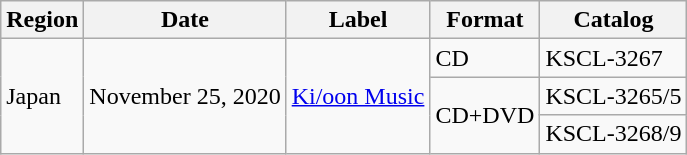<table class="wikitable">
<tr>
<th>Region</th>
<th>Date</th>
<th>Label</th>
<th>Format</th>
<th>Catalog</th>
</tr>
<tr>
<td rowspan="3">Japan</td>
<td rowspan="3">November 25, 2020</td>
<td rowspan="3"><a href='#'>Ki/oon Music</a></td>
<td>CD</td>
<td>KSCL-3267</td>
</tr>
<tr>
<td rowspan="2">CD+DVD</td>
<td>KSCL-3265/5</td>
</tr>
<tr>
<td>KSCL-3268/9</td>
</tr>
</table>
